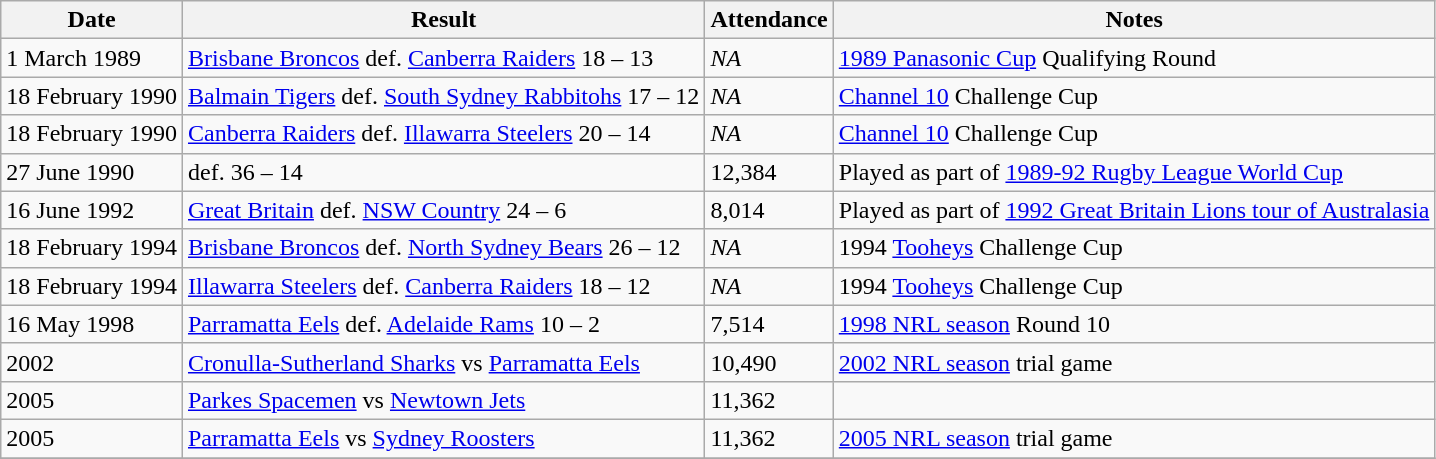<table class="wikitable">
<tr>
<th>Date</th>
<th>Result</th>
<th>Attendance</th>
<th>Notes</th>
</tr>
<tr>
<td>1 March 1989</td>
<td> <a href='#'>Brisbane Broncos</a> def.  <a href='#'>Canberra Raiders</a> 18 – 13</td>
<td><em>NA</em></td>
<td><a href='#'>1989 Panasonic Cup</a> Qualifying Round</td>
</tr>
<tr>
<td>18 February 1990</td>
<td> <a href='#'>Balmain Tigers</a> def.  <a href='#'>South Sydney Rabbitohs</a> 17 – 12</td>
<td><em>NA</em></td>
<td><a href='#'>Channel 10</a> Challenge Cup</td>
</tr>
<tr>
<td>18 February 1990</td>
<td> <a href='#'>Canberra Raiders</a> def.  <a href='#'>Illawarra Steelers</a> 20 – 14</td>
<td><em>NA</em></td>
<td><a href='#'>Channel 10</a> Challenge Cup</td>
</tr>
<tr>
<td>27 June 1990</td>
<td> def.  36 – 14</td>
<td>12,384</td>
<td>Played as part of <a href='#'>1989-92 Rugby League World Cup</a></td>
</tr>
<tr>
<td>16 June 1992</td>
<td> <a href='#'>Great Britain</a> def.  <a href='#'>NSW Country</a> 24 – 6</td>
<td>8,014</td>
<td>Played as part of <a href='#'>1992 Great Britain Lions tour of Australasia</a></td>
</tr>
<tr>
<td>18 February 1994</td>
<td> <a href='#'>Brisbane Broncos</a> def.  <a href='#'>North Sydney Bears</a> 26 – 12</td>
<td><em>NA</em></td>
<td>1994 <a href='#'>Tooheys</a> Challenge Cup</td>
</tr>
<tr>
<td>18 February 1994</td>
<td> <a href='#'>Illawarra Steelers</a> def.  <a href='#'>Canberra Raiders</a> 18 – 12</td>
<td><em>NA</em></td>
<td>1994 <a href='#'>Tooheys</a> Challenge Cup</td>
</tr>
<tr>
<td>16 May 1998</td>
<td> <a href='#'>Parramatta Eels</a> def.  <a href='#'>Adelaide Rams</a> 10 – 2</td>
<td>7,514</td>
<td><a href='#'>1998 NRL season</a> Round 10</td>
</tr>
<tr>
<td>2002</td>
<td> <a href='#'>Cronulla-Sutherland Sharks</a> vs  <a href='#'>Parramatta Eels</a></td>
<td>10,490</td>
<td><a href='#'>2002 NRL season</a> trial game</td>
</tr>
<tr>
<td>2005</td>
<td> <a href='#'>Parkes Spacemen</a> vs  <a href='#'>Newtown Jets</a></td>
<td>11,362</td>
<td></td>
</tr>
<tr>
<td>2005</td>
<td> <a href='#'>Parramatta Eels</a> vs  <a href='#'>Sydney Roosters</a></td>
<td>11,362</td>
<td><a href='#'>2005 NRL season</a> trial game</td>
</tr>
<tr>
</tr>
</table>
